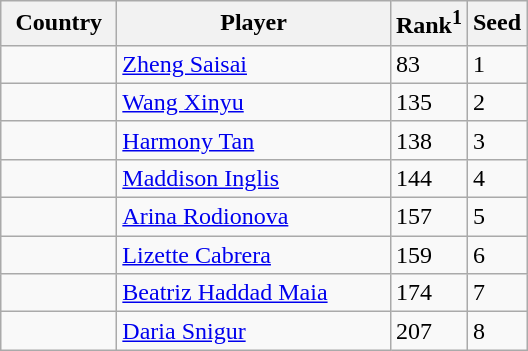<table class="sortable wikitable">
<tr>
<th width="70">Country</th>
<th width="175">Player</th>
<th>Rank<sup>1</sup></th>
<th>Seed</th>
</tr>
<tr>
<td></td>
<td><a href='#'>Zheng Saisai</a></td>
<td>83</td>
<td>1</td>
</tr>
<tr>
<td></td>
<td><a href='#'>Wang Xinyu</a></td>
<td>135</td>
<td>2</td>
</tr>
<tr>
<td></td>
<td><a href='#'>Harmony Tan</a></td>
<td>138</td>
<td>3</td>
</tr>
<tr>
<td></td>
<td><a href='#'>Maddison Inglis</a></td>
<td>144</td>
<td>4</td>
</tr>
<tr>
<td></td>
<td><a href='#'>Arina Rodionova</a></td>
<td>157</td>
<td>5</td>
</tr>
<tr>
<td></td>
<td><a href='#'>Lizette Cabrera</a></td>
<td>159</td>
<td>6</td>
</tr>
<tr>
<td></td>
<td><a href='#'>Beatriz Haddad Maia</a></td>
<td>174</td>
<td>7</td>
</tr>
<tr>
<td></td>
<td><a href='#'>Daria Snigur</a></td>
<td>207</td>
<td>8</td>
</tr>
</table>
